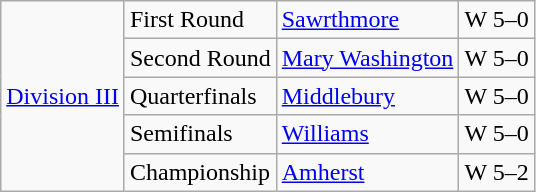<table class="wikitable">
<tr>
<td rowspan="5"><a href='#'>Division III</a></td>
<td>First Round</td>
<td><a href='#'>Sawrthmore</a></td>
<td>W 5–0</td>
</tr>
<tr>
<td>Second Round</td>
<td><a href='#'>Mary Washington</a></td>
<td>W 5–0</td>
</tr>
<tr>
<td>Quarterfinals</td>
<td><a href='#'>Middlebury</a></td>
<td>W 5–0</td>
</tr>
<tr>
<td>Semifinals</td>
<td><a href='#'>Williams</a></td>
<td>W 5–0</td>
</tr>
<tr>
<td>Championship</td>
<td><a href='#'>Amherst</a></td>
<td>W 5–2</td>
</tr>
</table>
